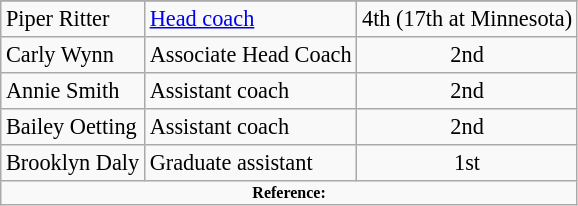<table class="wikitable" style="font-size:93%;">
<tr>
</tr>
<tr>
<td>Piper Ritter</td>
<td><a href='#'>Head coach</a></td>
<td align=center>4th (17th at  Minnesota)</td>
</tr>
<tr>
<td>Carly Wynn</td>
<td>Associate Head Coach</td>
<td align="center">2nd</td>
</tr>
<tr>
<td>Annie Smith</td>
<td>Assistant coach</td>
<td align="center">2nd</td>
</tr>
<tr>
<td>Bailey Oetting</td>
<td>Assistant coach</td>
<td align="center">2nd</td>
</tr>
<tr>
<td>Brooklyn Daly</td>
<td>Graduate assistant</td>
<td align="center">1st</td>
</tr>
<tr>
<td colspan="4" style="font-size:8pt; text-align:center;"><strong>Reference:</strong></td>
</tr>
</table>
